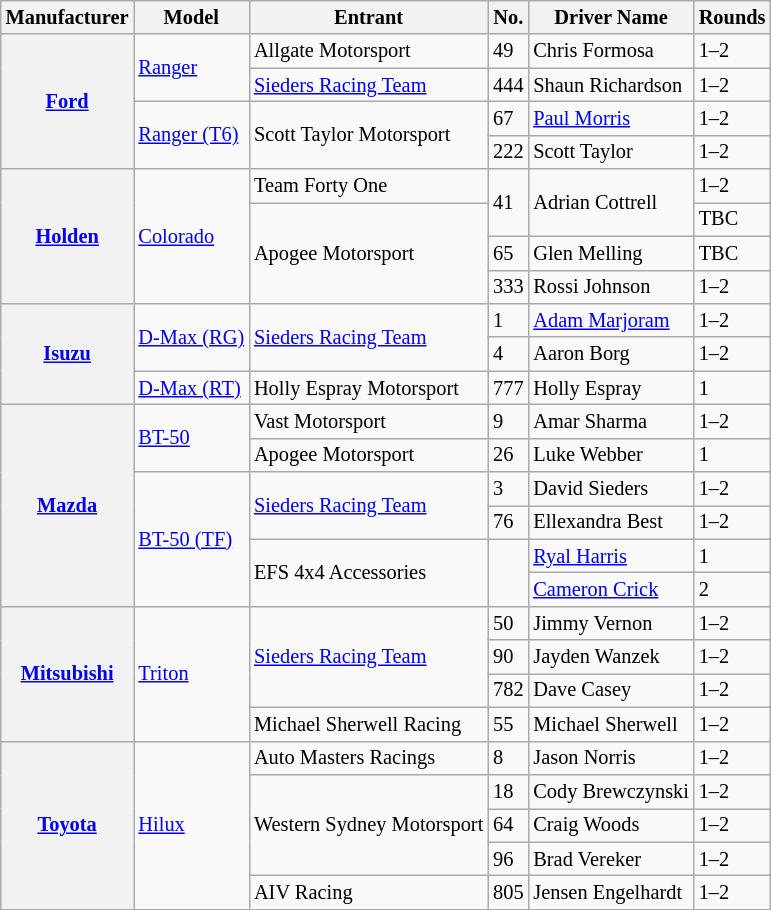<table class="wikitable" style=font-size:85%;>
<tr>
<th>Manufacturer</th>
<th>Model</th>
<th>Entrant</th>
<th>No.</th>
<th>Driver Name</th>
<th>Rounds</th>
</tr>
<tr>
<th rowspan="4"><a href='#'>Ford</a></th>
<td rowspan="2"><a href='#'>Ranger</a></td>
<td>Allgate Motorsport</td>
<td>49</td>
<td> Chris Formosa</td>
<td>1–2</td>
</tr>
<tr>
<td><a href='#'>Sieders Racing Team</a></td>
<td>444</td>
<td> Shaun Richardson</td>
<td>1–2</td>
</tr>
<tr>
<td rowspan="2"><a href='#'>Ranger (T6)</a></td>
<td rowspan="2">Scott Taylor Motorsport</td>
<td>67</td>
<td> <a href='#'>Paul Morris</a></td>
<td>1–2</td>
</tr>
<tr>
<td>222</td>
<td> Scott Taylor</td>
<td>1–2</td>
</tr>
<tr>
<th rowspan="4"><a href='#'>Holden</a></th>
<td rowspan="4"><a href='#'>Colorado</a></td>
<td>Team Forty One</td>
<td rowspan="2">41</td>
<td rowspan="2"> Adrian Cottrell</td>
<td>1–2</td>
</tr>
<tr>
<td rowspan="3">Apogee Motorsport</td>
<td>TBC</td>
</tr>
<tr>
<td>65</td>
<td> Glen Melling</td>
<td>TBC</td>
</tr>
<tr>
<td>333</td>
<td> Rossi Johnson</td>
<td>1–2</td>
</tr>
<tr>
<th rowspan="3"><a href='#'>Isuzu</a></th>
<td rowspan="2"><a href='#'>D-Max (RG)</a></td>
<td rowspan="2"><a href='#'>Sieders Racing Team</a></td>
<td>1</td>
<td> <a href='#'>Adam Marjoram</a></td>
<td>1–2</td>
</tr>
<tr>
<td>4</td>
<td> Aaron Borg</td>
<td>1–2</td>
</tr>
<tr>
<td><a href='#'>D-Max (RT)</a></td>
<td>Holly Espray Motorsport</td>
<td>777</td>
<td> Holly Espray</td>
<td>1</td>
</tr>
<tr>
<th rowspan="6"><a href='#'>Mazda</a></th>
<td rowspan="2"><a href='#'>BT-50</a></td>
<td>Vast Motorsport</td>
<td>9</td>
<td> Amar Sharma</td>
<td>1–2</td>
</tr>
<tr>
<td>Apogee Motorsport</td>
<td>26</td>
<td> Luke Webber</td>
<td>1</td>
</tr>
<tr>
<td rowspan="4"><a href='#'>BT-50 (TF)</a></td>
<td rowspan="2"><a href='#'>Sieders Racing Team</a></td>
<td>3</td>
<td> David Sieders</td>
<td>1–2</td>
</tr>
<tr>
<td>76</td>
<td> Ellexandra Best</td>
<td>1–2</td>
</tr>
<tr>
<td rowspan="2">EFS 4x4 Accessories</td>
<td rowspan="2"></td>
<td> <a href='#'>Ryal Harris</a></td>
<td>1</td>
</tr>
<tr>
<td> <a href='#'>Cameron Crick</a></td>
<td>2</td>
</tr>
<tr>
<th rowspan="4"><a href='#'>Mitsubishi</a></th>
<td rowspan="4"><a href='#'>Triton</a></td>
<td rowspan="3"><a href='#'>Sieders Racing Team</a></td>
<td>50</td>
<td> Jimmy Vernon</td>
<td>1–2</td>
</tr>
<tr>
<td>90</td>
<td> Jayden Wanzek</td>
<td>1–2</td>
</tr>
<tr>
<td>782</td>
<td> Dave Casey</td>
<td>1–2</td>
</tr>
<tr>
<td>Michael Sherwell Racing</td>
<td>55</td>
<td> Michael Sherwell</td>
<td>1–2</td>
</tr>
<tr>
<th rowspan="5"><a href='#'>Toyota</a></th>
<td rowspan="5"><a href='#'>Hilux</a></td>
<td>Auto Masters Racings</td>
<td>8</td>
<td> Jason Norris</td>
<td>1–2</td>
</tr>
<tr>
<td rowspan="3">Western Sydney Motorsport</td>
<td>18</td>
<td> Cody Brewczynski</td>
<td>1–2</td>
</tr>
<tr>
<td>64</td>
<td> Craig Woods</td>
<td>1–2</td>
</tr>
<tr>
<td>96</td>
<td> Brad Vereker</td>
<td>1–2</td>
</tr>
<tr>
<td>AIV Racing</td>
<td>805</td>
<td> Jensen Engelhardt</td>
<td>1–2</td>
</tr>
</table>
